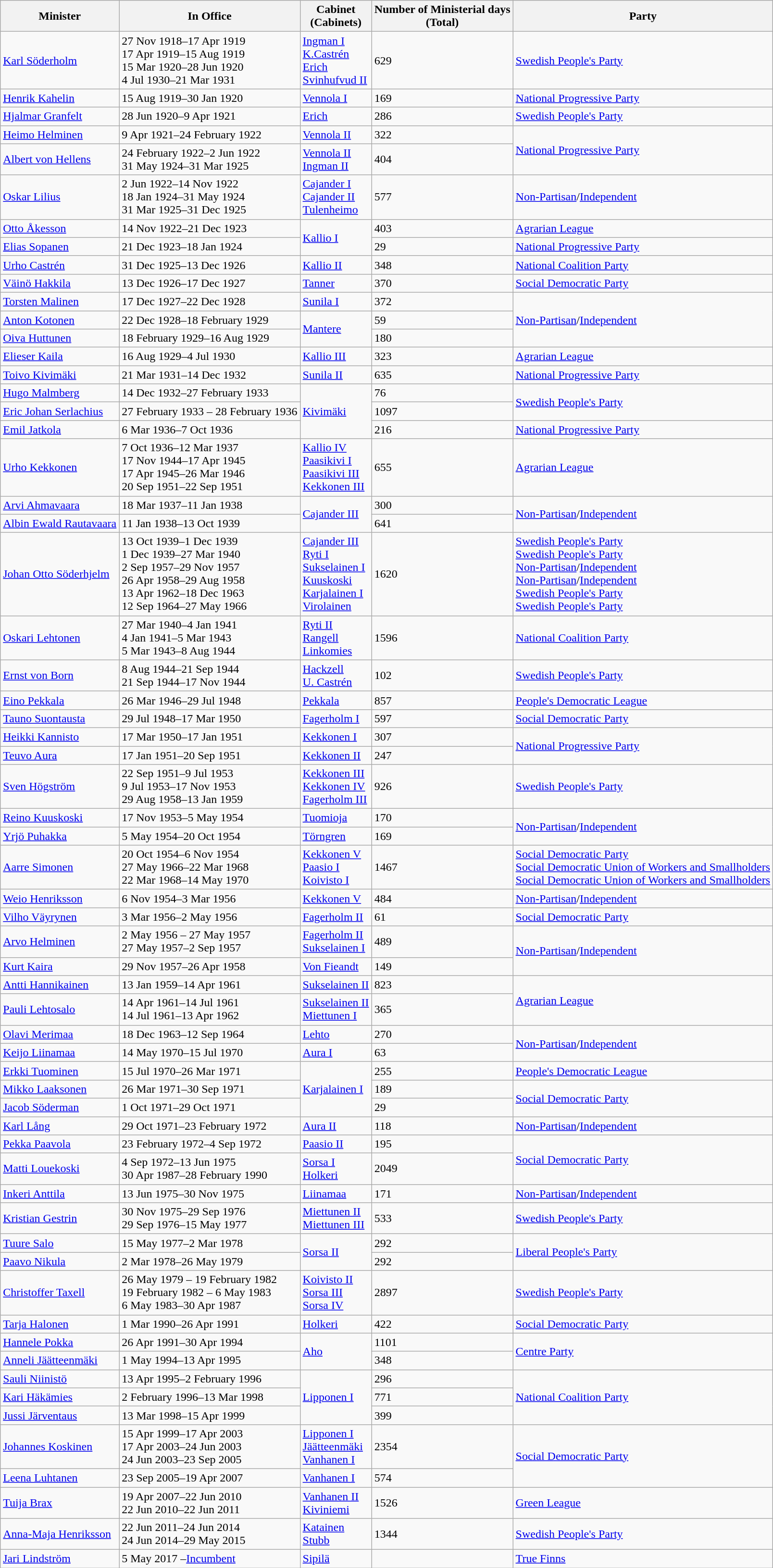<table class="wikitable">
<tr>
<th>Minister</th>
<th>In Office</th>
<th>Cabinet<br>(Cabinets)</th>
<th>Number of Ministerial days <br>(Total)</th>
<th>Party</th>
</tr>
<tr>
<td><a href='#'>Karl Söderholm</a></td>
<td>27 Nov 1918–17 Apr 1919<br>17 Apr 1919–15 Aug 1919<br>15  Mar  1920–28 Jun 1920<br>4 Jul 1930–21  Mar  1931</td>
<td><a href='#'>Ingman I</a><br><a href='#'>K.Castrén</a><br><a href='#'>Erich</a><br><a href='#'>Svinhufvud II</a></td>
<td>629</td>
<td><a href='#'>Swedish People's Party</a></td>
</tr>
<tr>
<td><a href='#'>Henrik Kahelin</a></td>
<td>15 Aug 1919–30 Jan 1920</td>
<td><a href='#'>Vennola I</a></td>
<td>169</td>
<td><a href='#'>National Progressive Party</a></td>
</tr>
<tr>
<td><a href='#'>Hjalmar Granfelt</a></td>
<td>28 Jun 1920–9 Apr 1921</td>
<td><a href='#'>Erich</a></td>
<td>286</td>
<td><a href='#'>Swedish People's Party</a></td>
</tr>
<tr>
<td><a href='#'>Heimo Helminen</a></td>
<td>9 Apr 1921–24  February 1922</td>
<td><a href='#'>Vennola II</a></td>
<td>322</td>
<td rowspan=2><a href='#'>National Progressive Party</a></td>
</tr>
<tr>
<td><a href='#'>Albert von Hellens</a></td>
<td>24  February 1922–2 Jun 1922<br>31 May 1924–31  Mar  1925</td>
<td><a href='#'>Vennola II</a><br><a href='#'>Ingman II</a></td>
<td>404</td>
</tr>
<tr>
<td><a href='#'>Oskar Lilius</a></td>
<td>2 Jun 1922–14 Nov 1922<br>18 Jan 1924–31 May 1924<br>31  Mar  1925–31 Dec 1925</td>
<td><a href='#'>Cajander I</a><br><a href='#'>Cajander II</a><br><a href='#'>Tulenheimo</a></td>
<td>577</td>
<td><a href='#'>Non-Partisan</a>/<a href='#'>Independent</a></td>
</tr>
<tr>
<td><a href='#'>Otto Åkesson</a></td>
<td>14 Nov 1922–21 Dec 1923</td>
<td rowspan=2><a href='#'>Kallio I</a></td>
<td>403</td>
<td><a href='#'>Agrarian League</a></td>
</tr>
<tr>
<td><a href='#'>Elias Sopanen</a></td>
<td>21 Dec 1923–18 Jan 1924</td>
<td>29</td>
<td><a href='#'>National Progressive Party</a></td>
</tr>
<tr>
<td><a href='#'>Urho Castrén</a></td>
<td>31 Dec 1925–13 Dec 1926</td>
<td><a href='#'>Kallio II</a></td>
<td>348</td>
<td><a href='#'>National Coalition Party</a></td>
</tr>
<tr>
<td><a href='#'>Väinö Hakkila</a></td>
<td>13 Dec 1926–17 Dec 1927</td>
<td><a href='#'>Tanner</a></td>
<td>370</td>
<td><a href='#'>Social Democratic Party</a></td>
</tr>
<tr>
<td><a href='#'>Torsten Malinen</a></td>
<td>17 Dec 1927–22 Dec 1928</td>
<td><a href='#'>Sunila I</a></td>
<td>372</td>
<td rowspan=3><a href='#'>Non-Partisan</a>/<a href='#'>Independent</a></td>
</tr>
<tr>
<td><a href='#'>Anton Kotonen</a></td>
<td>22 Dec 1928–18  February 1929</td>
<td rowspan=2><a href='#'>Mantere</a></td>
<td>59</td>
</tr>
<tr>
<td><a href='#'>Oiva Huttunen</a></td>
<td>18  February 1929–16 Aug 1929</td>
<td>180</td>
</tr>
<tr>
<td><a href='#'>Elieser Kaila</a></td>
<td>16 Aug 1929–4 Jul 1930</td>
<td><a href='#'>Kallio III</a></td>
<td>323</td>
<td><a href='#'>Agrarian League</a></td>
</tr>
<tr>
<td><a href='#'>Toivo Kivimäki</a></td>
<td>21  Mar  1931–14 Dec 1932</td>
<td><a href='#'>Sunila II</a></td>
<td>635</td>
<td><a href='#'>National Progressive Party</a></td>
</tr>
<tr>
<td><a href='#'>Hugo Malmberg</a></td>
<td>14 Dec 1932–27  February 1933</td>
<td rowspan=3><a href='#'>Kivimäki</a></td>
<td>76</td>
<td rowspan=2><a href='#'>Swedish People's Party</a></td>
</tr>
<tr>
<td><a href='#'>Eric Johan Serlachius</a></td>
<td>27  February 1933 – 28  February 1936</td>
<td>1097</td>
</tr>
<tr>
<td><a href='#'>Emil Jatkola</a></td>
<td>6  Mar  1936–7 Oct 1936</td>
<td>216</td>
<td><a href='#'>National Progressive Party</a></td>
</tr>
<tr>
<td><a href='#'>Urho Kekkonen</a></td>
<td>7 Oct 1936–12  Mar  1937<br>17 Nov 1944–17 Apr 1945<br>17 Apr 1945–26  Mar  1946<br>20 Sep 1951–22 Sep 1951</td>
<td><a href='#'>Kallio IV</a><br><a href='#'>Paasikivi I</a><br><a href='#'>Paasikivi III</a><br><a href='#'>Kekkonen III</a></td>
<td>655</td>
<td><a href='#'>Agrarian League</a></td>
</tr>
<tr>
<td><a href='#'>Arvi Ahmavaara</a></td>
<td>18  Mar  1937–11 Jan 1938</td>
<td rowspan=2><a href='#'>Cajander III</a></td>
<td>300</td>
<td rowspan=2><a href='#'>Non-Partisan</a>/<a href='#'>Independent</a></td>
</tr>
<tr>
<td><a href='#'>Albin Ewald Rautavaara</a></td>
<td>11 Jan 1938–13 Oct 1939</td>
<td>641</td>
</tr>
<tr>
<td><a href='#'>Johan Otto Söderhjelm</a></td>
<td>13 Oct 1939–1 Dec 1939<br>1 Dec 1939–27  Mar  1940<br>2 Sep 1957–29 Nov 1957<br>26 Apr 1958–29 Aug 1958<br>13 Apr 1962–18 Dec 1963<br>12 Sep 1964–27 May 1966</td>
<td><a href='#'>Cajander III</a><br><a href='#'>Ryti I</a><br><a href='#'>Sukselainen I</a><br><a href='#'>Kuuskoski</a><br><a href='#'>Karjalainen I</a><br><a href='#'>Virolainen</a></td>
<td>1620</td>
<td><a href='#'>Swedish People's Party</a><br><a href='#'>Swedish People's Party</a><br><a href='#'>Non-Partisan</a>/<a href='#'>Independent</a><br><a href='#'>Non-Partisan</a>/<a href='#'>Independent</a><br><a href='#'>Swedish People's Party</a><br><a href='#'>Swedish People's Party</a></td>
</tr>
<tr>
<td><a href='#'>Oskari Lehtonen</a></td>
<td>27  Mar  1940–4 Jan 1941<br>4 Jan 1941–5  Mar  1943<br>5  Mar  1943–8 Aug 1944</td>
<td><a href='#'>Ryti II</a><br><a href='#'>Rangell</a><br><a href='#'>Linkomies</a></td>
<td>1596</td>
<td><a href='#'>National Coalition Party</a></td>
</tr>
<tr>
<td><a href='#'>Ernst von Born</a></td>
<td>8 Aug 1944–21 Sep 1944<br>21 Sep 1944–17 Nov 1944</td>
<td><a href='#'>Hackzell</a><br><a href='#'>U. Castrén</a></td>
<td>102</td>
<td><a href='#'>Swedish People's Party</a></td>
</tr>
<tr>
<td><a href='#'>Eino Pekkala</a></td>
<td>26  Mar  1946–29 Jul 1948</td>
<td><a href='#'>Pekkala</a></td>
<td>857</td>
<td><a href='#'>People's Democratic League</a></td>
</tr>
<tr>
<td><a href='#'>Tauno Suontausta</a></td>
<td>29 Jul 1948–17  Mar  1950</td>
<td><a href='#'>Fagerholm I</a></td>
<td>597</td>
<td><a href='#'>Social Democratic Party</a></td>
</tr>
<tr>
<td><a href='#'>Heikki Kannisto</a></td>
<td>17  Mar  1950–17 Jan 1951</td>
<td><a href='#'>Kekkonen I</a></td>
<td>307</td>
<td rowspan=2><a href='#'>National Progressive Party</a></td>
</tr>
<tr>
<td><a href='#'>Teuvo Aura</a></td>
<td>17 Jan 1951–20 Sep 1951</td>
<td><a href='#'>Kekkonen II</a></td>
<td>247</td>
</tr>
<tr>
<td><a href='#'>Sven Högström</a></td>
<td>22 Sep 1951–9 Jul 1953<br>9 Jul 1953–17 Nov 1953<br>29 Aug 1958–13 Jan 1959</td>
<td><a href='#'>Kekkonen III</a><br><a href='#'>Kekkonen IV</a><br><a href='#'>Fagerholm III</a></td>
<td>926</td>
<td><a href='#'>Swedish People's Party</a></td>
</tr>
<tr>
<td><a href='#'>Reino Kuuskoski</a></td>
<td>17 Nov 1953–5 May 1954</td>
<td><a href='#'>Tuomioja</a></td>
<td>170</td>
<td rowspan=2><a href='#'>Non-Partisan</a>/<a href='#'>Independent</a></td>
</tr>
<tr>
<td><a href='#'>Yrjö Puhakka</a></td>
<td>5 May 1954–20 Oct 1954</td>
<td><a href='#'>Törngren</a></td>
<td>169</td>
</tr>
<tr>
<td><a href='#'>Aarre Simonen</a></td>
<td>20 Oct 1954–6 Nov 1954<br>27 May 1966–22  Mar  1968<br>22  Mar  1968–14 May 1970</td>
<td><a href='#'>Kekkonen V</a><br><a href='#'>Paasio I</a><br><a href='#'>Koivisto I</a></td>
<td>1467</td>
<td><a href='#'>Social Democratic Party</a><br><a href='#'>Social Democratic Union of Workers and Smallholders</a><br><a href='#'>Social Democratic Union of Workers and Smallholders</a></td>
</tr>
<tr>
<td><a href='#'>Weio Henriksson</a></td>
<td>6 Nov 1954–3  Mar  1956</td>
<td><a href='#'>Kekkonen V</a></td>
<td>484</td>
<td><a href='#'>Non-Partisan</a>/<a href='#'>Independent</a></td>
</tr>
<tr>
<td><a href='#'>Vilho Väyrynen</a></td>
<td>3  Mar  1956–2 May 1956</td>
<td><a href='#'>Fagerholm II</a></td>
<td>61</td>
<td><a href='#'>Social Democratic Party</a></td>
</tr>
<tr>
<td><a href='#'>Arvo Helminen</a></td>
<td>2 May 1956 – 27 May 1957<br>27 May 1957–2 Sep 1957</td>
<td><a href='#'>Fagerholm II</a><br><a href='#'>Sukselainen I</a></td>
<td>489</td>
<td rowspan=2><a href='#'>Non-Partisan</a>/<a href='#'>Independent</a></td>
</tr>
<tr>
<td><a href='#'>Kurt Kaira</a></td>
<td>29 Nov 1957–26 Apr 1958</td>
<td><a href='#'>Von Fieandt</a></td>
<td>149</td>
</tr>
<tr>
<td><a href='#'>Antti Hannikainen</a></td>
<td>13 Jan 1959–14 Apr 1961</td>
<td><a href='#'>Sukselainen II</a></td>
<td>823</td>
<td rowspan=2><a href='#'>Agrarian League</a></td>
</tr>
<tr>
<td><a href='#'>Pauli Lehtosalo</a></td>
<td>14 Apr 1961–14 Jul 1961<br>14 Jul 1961–13 Apr 1962</td>
<td><a href='#'>Sukselainen II</a><br><a href='#'>Miettunen I</a></td>
<td>365</td>
</tr>
<tr>
<td><a href='#'>Olavi Merimaa</a></td>
<td>18 Dec 1963–12 Sep 1964</td>
<td><a href='#'>Lehto</a></td>
<td>270</td>
<td rowspan=2><a href='#'>Non-Partisan</a>/<a href='#'>Independent</a></td>
</tr>
<tr>
<td><a href='#'>Keijo Liinamaa</a></td>
<td>14 May 1970–15 Jul 1970</td>
<td><a href='#'>Aura I</a></td>
<td>63</td>
</tr>
<tr>
<td><a href='#'>Erkki Tuominen</a></td>
<td>15 Jul 1970–26  Mar  1971</td>
<td rowspan=3><a href='#'>Karjalainen I</a></td>
<td>255</td>
<td><a href='#'>People's Democratic League</a></td>
</tr>
<tr>
<td><a href='#'>Mikko Laaksonen</a></td>
<td>26  Mar  1971–30 Sep 1971</td>
<td>189</td>
<td rowspan=2><a href='#'>Social Democratic Party</a></td>
</tr>
<tr>
<td><a href='#'>Jacob Söderman</a></td>
<td>1 Oct 1971–29 Oct 1971</td>
<td>29</td>
</tr>
<tr>
<td><a href='#'>Karl Lång</a></td>
<td>29 Oct 1971–23  February 1972</td>
<td><a href='#'>Aura II</a></td>
<td>118</td>
<td><a href='#'>Non-Partisan</a>/<a href='#'>Independent</a></td>
</tr>
<tr>
<td><a href='#'>Pekka Paavola</a></td>
<td>23  February 1972–4 Sep 1972</td>
<td><a href='#'>Paasio II</a></td>
<td>195</td>
<td rowspan=2><a href='#'>Social Democratic Party</a></td>
</tr>
<tr>
<td><a href='#'>Matti Louekoski</a></td>
<td>4 Sep 1972–13 Jun 1975<br>30 Apr 1987–28  February 1990</td>
<td><a href='#'>Sorsa I</a><br><a href='#'>Holkeri</a></td>
<td>2049</td>
</tr>
<tr>
<td><a href='#'>Inkeri Anttila</a></td>
<td>13 Jun 1975–30 Nov 1975</td>
<td><a href='#'>Liinamaa</a></td>
<td>171</td>
<td><a href='#'>Non-Partisan</a>/<a href='#'>Independent</a></td>
</tr>
<tr>
<td><a href='#'>Kristian Gestrin</a></td>
<td>30 Nov 1975–29 Sep 1976<br>29 Sep 1976–15 May 1977</td>
<td><a href='#'>Miettunen II</a><br><a href='#'>Miettunen III</a></td>
<td>533</td>
<td><a href='#'>Swedish People's Party</a></td>
</tr>
<tr>
<td><a href='#'>Tuure Salo</a></td>
<td>15 May 1977–2  Mar  1978</td>
<td rowspan=2><a href='#'>Sorsa II</a></td>
<td>292</td>
<td rowspan=2><a href='#'>Liberal People's Party</a></td>
</tr>
<tr>
<td><a href='#'>Paavo Nikula</a></td>
<td>2  Mar  1978–26 May 1979</td>
<td>292</td>
</tr>
<tr>
<td><a href='#'>Christoffer Taxell</a></td>
<td>26 May 1979 – 19  February 1982<br>19  February 1982 – 6 May 1983<br>6 May 1983–30 Apr 1987</td>
<td><a href='#'>Koivisto II</a><br><a href='#'>Sorsa III</a><br><a href='#'>Sorsa IV</a></td>
<td>2897</td>
<td><a href='#'>Swedish People's Party</a></td>
</tr>
<tr>
<td><a href='#'>Tarja Halonen</a></td>
<td>1  Mar  1990–26 Apr 1991</td>
<td><a href='#'>Holkeri</a></td>
<td>422</td>
<td><a href='#'>Social Democratic Party</a></td>
</tr>
<tr>
<td><a href='#'>Hannele Pokka</a></td>
<td>26 Apr 1991–30 Apr 1994</td>
<td rowspan=2><a href='#'>Aho</a></td>
<td>1101</td>
<td rowspan=2><a href='#'>Centre Party</a></td>
</tr>
<tr>
<td><a href='#'>Anneli Jäätteenmäki</a></td>
<td>1 May 1994–13 Apr 1995</td>
<td>348</td>
</tr>
<tr>
<td><a href='#'>Sauli Niinistö</a></td>
<td>13 Apr 1995–2  February 1996</td>
<td rowspan=3><a href='#'>Lipponen I</a></td>
<td>296</td>
<td rowspan=3><a href='#'>National Coalition Party</a></td>
</tr>
<tr>
<td><a href='#'>Kari Häkämies</a></td>
<td>2  February 1996–13  Mar  1998</td>
<td>771</td>
</tr>
<tr>
<td><a href='#'>Jussi Järventaus</a></td>
<td>13  Mar  1998–15 Apr 1999</td>
<td>399</td>
</tr>
<tr>
<td><a href='#'>Johannes Koskinen</a></td>
<td>15 Apr 1999–17 Apr 2003<br>17 Apr 2003–24 Jun 2003<br>24 Jun 2003–23 Sep 2005</td>
<td><a href='#'>Lipponen I</a><br><a href='#'>Jäätteenmäki</a><br><a href='#'>Vanhanen I</a></td>
<td>2354</td>
<td rowspan=2><a href='#'>Social Democratic Party</a></td>
</tr>
<tr>
<td><a href='#'>Leena Luhtanen</a></td>
<td>23 Sep 2005–19 Apr 2007</td>
<td><a href='#'>Vanhanen I</a></td>
<td>574</td>
</tr>
<tr>
<td><a href='#'>Tuija Brax</a></td>
<td>19 Apr 2007–22 Jun 2010<br>22 Jun 2010–22 Jun 2011</td>
<td><a href='#'>Vanhanen II</a><br><a href='#'>Kiviniemi</a></td>
<td>1526</td>
<td><a href='#'>Green League</a></td>
</tr>
<tr>
<td><a href='#'>Anna-Maja Henriksson</a></td>
<td>22 Jun 2011–24 Jun 2014<br>24 Jun 2014–29 May 2015</td>
<td><a href='#'>Katainen</a><br><a href='#'>Stubb</a></td>
<td>1344</td>
<td><a href='#'>Swedish People's Party</a></td>
</tr>
<tr>
<td><a href='#'>Jari Lindström</a></td>
<td>5 May 2017 –<a href='#'>Incumbent</a></td>
<td><a href='#'>Sipilä</a></td>
<td></td>
<td><a href='#'>True Finns</a></td>
</tr>
</table>
